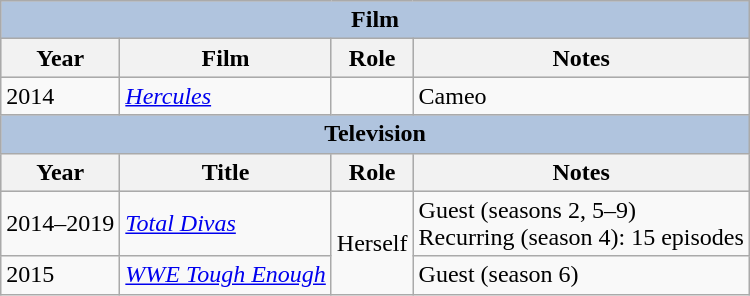<table class="wikitable">
<tr style="background:#ccc; text-align:center;">
<th colspan="4" style="background: LightSteelBlue;">Film</th>
</tr>
<tr style="background:#ccc; text-align:center;">
<th>Year</th>
<th>Film</th>
<th>Role</th>
<th>Notes</th>
</tr>
<tr>
<td>2014</td>
<td><em><a href='#'>Hercules</a></em></td>
<td></td>
<td>Cameo</td>
</tr>
<tr style="background:#ccc; text-align:center;">
<th colspan="4" style="background: LightSteelBlue;">Television</th>
</tr>
<tr style="background:#ccc; text-align:center;">
<th>Year</th>
<th>Title</th>
<th>Role</th>
<th>Notes</th>
</tr>
<tr>
<td>2014–2019</td>
<td><em><a href='#'>Total Divas</a></em></td>
<td rowspan="2">Herself</td>
<td>Guest (seasons 2, 5–9)<br>Recurring (season 4): 15 episodes</td>
</tr>
<tr>
<td>2015</td>
<td><em><a href='#'>WWE Tough Enough</a></em></td>
<td>Guest (season 6)</td>
</tr>
</table>
